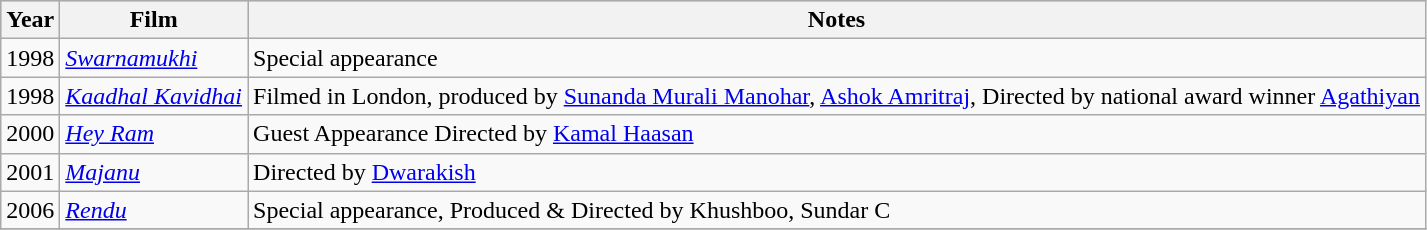<table class="wikitable">
<tr style="background:#ccc; text-align:center;">
<th>Year</th>
<th>Film</th>
<th>Notes</th>
</tr>
<tr>
<td>1998</td>
<td><em><a href='#'>Swarnamukhi</a></em></td>
<td>Special appearance</td>
</tr>
<tr>
<td>1998</td>
<td><em><a href='#'>Kaadhal Kavidhai</a></em></td>
<td>Filmed in London, produced by <a href='#'>Sunanda Murali Manohar</a>, <a href='#'>Ashok Amritraj</a>, Directed by national award winner <a href='#'>Agathiyan</a></td>
</tr>
<tr>
<td>2000</td>
<td><em><a href='#'>Hey Ram</a></em></td>
<td>Guest Appearance Directed by <a href='#'>Kamal Haasan</a></td>
</tr>
<tr>
<td>2001</td>
<td><em><a href='#'>Majanu</a></em></td>
<td>Directed by <a href='#'>Dwarakish</a></td>
</tr>
<tr>
<td>2006</td>
<td><em><a href='#'>Rendu</a></em></td>
<td>Special appearance, Produced & Directed by Khushboo, Sundar C</td>
</tr>
<tr>
</tr>
</table>
